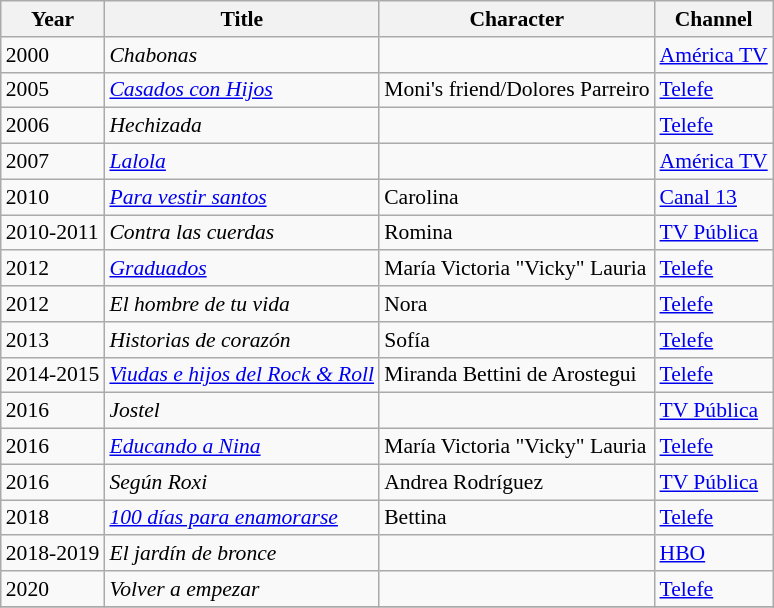<table class="wikitable" style="font-size: 90%;">
<tr>
<th>Year</th>
<th>Title</th>
<th>Character</th>
<th>Channel</th>
</tr>
<tr>
<td>2000</td>
<td><em>Chabonas</em></td>
<td></td>
<td><a href='#'>América TV</a></td>
</tr>
<tr>
<td>2005</td>
<td><em><a href='#'>Casados con Hijos</a></em></td>
<td>Moni's friend/Dolores Parreiro</td>
<td><a href='#'>Telefe</a></td>
</tr>
<tr>
<td>2006</td>
<td><em>Hechizada</em></td>
<td></td>
<td><a href='#'>Telefe</a></td>
</tr>
<tr>
<td>2007</td>
<td><em><a href='#'>Lalola</a></em></td>
<td></td>
<td><a href='#'>América TV</a></td>
</tr>
<tr>
<td>2010</td>
<td><em><a href='#'>Para vestir santos</a></em></td>
<td>Carolina</td>
<td><a href='#'>Canal 13</a></td>
</tr>
<tr>
<td>2010-2011</td>
<td><em>Contra las cuerdas</em></td>
<td>Romina</td>
<td><a href='#'>TV Pública</a></td>
</tr>
<tr>
<td>2012</td>
<td><em><a href='#'>Graduados</a></em></td>
<td>María Victoria "Vicky" Lauria</td>
<td><a href='#'>Telefe</a></td>
</tr>
<tr>
<td>2012</td>
<td><em>El hombre de tu vida</em></td>
<td>Nora</td>
<td><a href='#'>Telefe</a></td>
</tr>
<tr>
<td>2013</td>
<td><em>Historias de corazón</em></td>
<td>Sofía</td>
<td><a href='#'>Telefe</a></td>
</tr>
<tr>
<td>2014-2015</td>
<td><em><a href='#'>Viudas e hijos del Rock & Roll</a></em></td>
<td>Miranda Bettini de Arostegui</td>
<td><a href='#'>Telefe</a></td>
</tr>
<tr>
<td>2016</td>
<td><em>Jostel</em></td>
<td></td>
<td><a href='#'>TV Pública</a></td>
</tr>
<tr>
<td>2016</td>
<td><em><a href='#'>Educando a Nina</a></em></td>
<td>María Victoria "Vicky" Lauria</td>
<td><a href='#'>Telefe</a></td>
</tr>
<tr>
<td>2016</td>
<td><em>Según Roxi</em></td>
<td>Andrea Rodríguez</td>
<td><a href='#'>TV Pública</a></td>
</tr>
<tr>
<td>2018</td>
<td><em><a href='#'>100 días para enamorarse</a></em></td>
<td>Bettina</td>
<td><a href='#'>Telefe</a></td>
</tr>
<tr>
<td>2018-2019</td>
<td><em>El jardín de bronce</em></td>
<td></td>
<td><a href='#'>HBO</a></td>
</tr>
<tr>
<td>2020</td>
<td><em>Volver a empezar</em></td>
<td></td>
<td><a href='#'>Telefe</a></td>
</tr>
<tr>
</tr>
</table>
